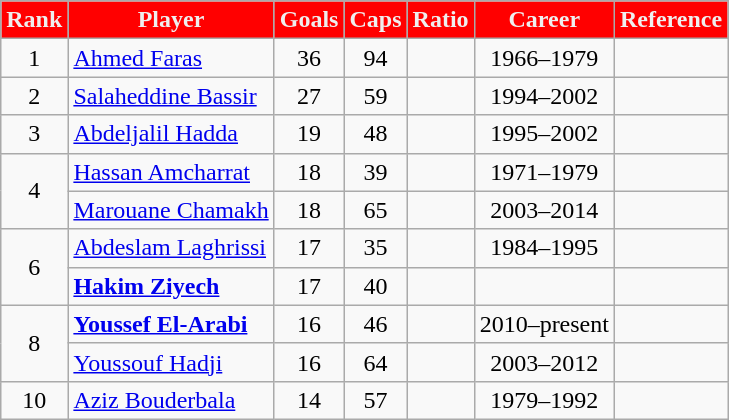<table class="wikitable sortable" style="text-align:center">
<tr>
<th style="color:#EFEFEF; background:#FF0000; width="30px"><span>Rank</span></th>
<th style="color:#EFEFEF; background:#FF0000; width="150px"><span>Player</span></th>
<th style="color:#EFEFEF; background:#FF0000; width="50px"><span>Goals</span></th>
<th style="color:#EFEFEF; background:#FF0000; width="50px"><span>Caps</span></th>
<th style="color:#EFEFEF; background:#FF0000; width="50px"><span>Ratio</span></th>
<th style="color:#EFEFEF; background:#FF0000; width="100px"><span>Career</span></th>
<th style="color:#EFEFEF; background:#FF0000; width="50px"><span>Reference</span></th>
</tr>
<tr>
<td>1</td>
<td style="text-align:left"><a href='#'>Ahmed Faras</a></td>
<td>36</td>
<td>94</td>
<td></td>
<td>1966–1979</td>
<td></td>
</tr>
<tr>
<td>2</td>
<td style="text-align:left"><a href='#'>Salaheddine Bassir</a></td>
<td>27</td>
<td>59</td>
<td></td>
<td>1994–2002</td>
<td></td>
</tr>
<tr>
<td>3</td>
<td style="text-align:left"><a href='#'>Abdeljalil Hadda</a></td>
<td>19</td>
<td>48</td>
<td></td>
<td>1995–2002</td>
<td></td>
</tr>
<tr>
<td rowspan=2>4</td>
<td style="text-align:left"><a href='#'>Hassan Amcharrat</a></td>
<td>18</td>
<td>39</td>
<td></td>
<td>1971–1979</td>
<td></td>
</tr>
<tr>
<td style="text-align:left"><a href='#'>Marouane Chamakh</a></td>
<td>18</td>
<td>65</td>
<td></td>
<td>2003–2014</td>
<td></td>
</tr>
<tr>
<td rowspan=2>6</td>
<td style="text-align:left"><a href='#'>Abdeslam Laghrissi</a></td>
<td>17</td>
<td>35</td>
<td></td>
<td>1984–1995</td>
<td></td>
</tr>
<tr>
<td style="text-align:left"><strong><a href='#'>Hakim Ziyech</a></strong></td>
<td>17</td>
<td>40</td>
<td></td>
<td></td>
<td></td>
</tr>
<tr>
<td rowspan=2>8</td>
<td style="text-align:left"><strong><a href='#'>Youssef El-Arabi</a></strong></td>
<td>16</td>
<td>46</td>
<td></td>
<td>2010–present</td>
<td></td>
</tr>
<tr>
<td style="text-align:left"><a href='#'>Youssouf Hadji</a></td>
<td>16</td>
<td>64</td>
<td></td>
<td>2003–2012</td>
<td></td>
</tr>
<tr>
<td>10</td>
<td style="text-align:left"><a href='#'>Aziz Bouderbala</a></td>
<td>14</td>
<td>57</td>
<td></td>
<td>1979–1992</td>
<td></td>
</tr>
</table>
